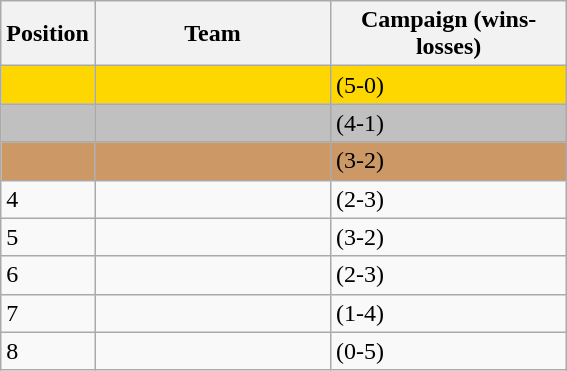<table class="wikitable">
<tr>
<th width=30>Position</th>
<th width=150>Team</th>
<th width=150>Campaign (wins-losses)</th>
</tr>
<tr style="background: gold">
<td></td>
<td><strong></strong></td>
<td>(5-0)</td>
</tr>
<tr style="background: silver">
<td></td>
<td><strong></strong></td>
<td>(4-1)</td>
</tr>
<tr style="background: #cc9966">
<td></td>
<td><strong></strong></td>
<td>(3-2)</td>
</tr>
<tr>
<td>4</td>
<td></td>
<td>(2-3)</td>
</tr>
<tr>
<td>5</td>
<td></td>
<td>(3-2)</td>
</tr>
<tr>
<td>6</td>
<td></td>
<td>(2-3)</td>
</tr>
<tr>
<td>7</td>
<td></td>
<td>(1-4)</td>
</tr>
<tr>
<td>8</td>
<td></td>
<td>(0-5)</td>
</tr>
</table>
